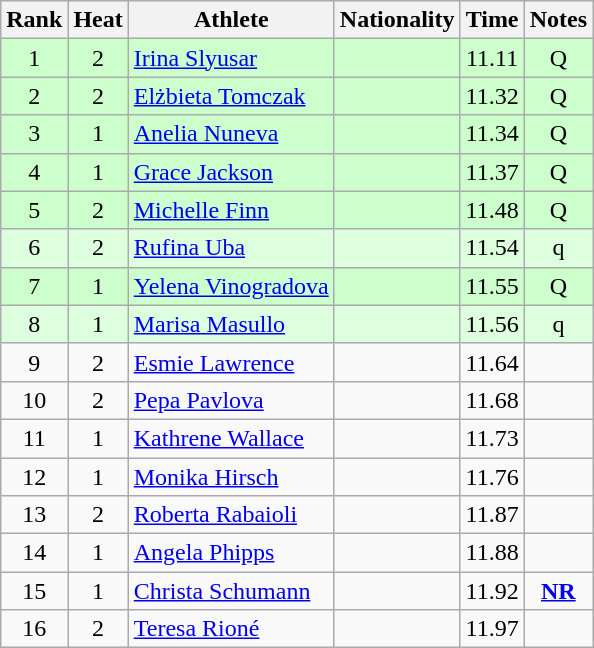<table class="wikitable sortable" style="text-align:center">
<tr>
<th>Rank</th>
<th>Heat</th>
<th>Athlete</th>
<th>Nationality</th>
<th>Time</th>
<th>Notes</th>
</tr>
<tr bgcolor=ccffcc>
<td>1</td>
<td>2</td>
<td align=left><a href='#'>Irina Slyusar</a></td>
<td align=left></td>
<td>11.11</td>
<td>Q</td>
</tr>
<tr bgcolor=ccffcc>
<td>2</td>
<td>2</td>
<td align=left><a href='#'>Elżbieta Tomczak</a></td>
<td align=left></td>
<td>11.32</td>
<td>Q</td>
</tr>
<tr bgcolor=ccffcc>
<td>3</td>
<td>1</td>
<td align=left><a href='#'>Anelia Nuneva</a></td>
<td align=left></td>
<td>11.34</td>
<td>Q</td>
</tr>
<tr bgcolor=ccffcc>
<td>4</td>
<td>1</td>
<td align=left><a href='#'>Grace Jackson</a></td>
<td align=left></td>
<td>11.37</td>
<td>Q</td>
</tr>
<tr bgcolor=ccffcc>
<td>5</td>
<td>2</td>
<td align=left><a href='#'>Michelle Finn</a></td>
<td align=left></td>
<td>11.48</td>
<td>Q</td>
</tr>
<tr bgcolor=ddffdd>
<td>6</td>
<td>2</td>
<td align=left><a href='#'>Rufina Uba</a></td>
<td align=left></td>
<td>11.54</td>
<td>q</td>
</tr>
<tr bgcolor=ccffcc>
<td>7</td>
<td>1</td>
<td align=left><a href='#'>Yelena Vinogradova</a></td>
<td align=left></td>
<td>11.55</td>
<td>Q</td>
</tr>
<tr bgcolor=ddffdd>
<td>8</td>
<td>1</td>
<td align=left><a href='#'>Marisa Masullo</a></td>
<td align=left></td>
<td>11.56</td>
<td>q</td>
</tr>
<tr>
<td>9</td>
<td>2</td>
<td align=left><a href='#'>Esmie Lawrence</a></td>
<td align=left></td>
<td>11.64</td>
<td></td>
</tr>
<tr>
<td>10</td>
<td>2</td>
<td align=left><a href='#'>Pepa Pavlova</a></td>
<td align=left></td>
<td>11.68</td>
<td></td>
</tr>
<tr>
<td>11</td>
<td>1</td>
<td align=left><a href='#'>Kathrene Wallace</a></td>
<td align=left></td>
<td>11.73</td>
<td></td>
</tr>
<tr>
<td>12</td>
<td>1</td>
<td align=left><a href='#'>Monika Hirsch</a></td>
<td align=left></td>
<td>11.76</td>
<td></td>
</tr>
<tr>
<td>13</td>
<td>2</td>
<td align=left><a href='#'>Roberta Rabaioli</a></td>
<td align=left></td>
<td>11.87</td>
<td></td>
</tr>
<tr>
<td>14</td>
<td>1</td>
<td align=left><a href='#'>Angela Phipps</a></td>
<td align=left></td>
<td>11.88</td>
<td></td>
</tr>
<tr>
<td>15</td>
<td>1</td>
<td align=left><a href='#'>Christa Schumann</a></td>
<td align=left></td>
<td>11.92</td>
<td><strong><a href='#'>NR</a></strong></td>
</tr>
<tr>
<td>16</td>
<td>2</td>
<td align=left><a href='#'>Teresa Rioné</a></td>
<td align=left></td>
<td>11.97</td>
<td></td>
</tr>
</table>
